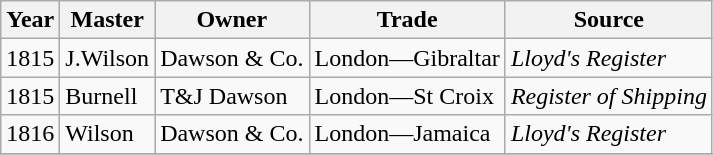<table class="sortable wikitable">
<tr>
<th>Year</th>
<th>Master</th>
<th>Owner</th>
<th>Trade</th>
<th>Source</th>
</tr>
<tr>
<td>1815</td>
<td>J.Wilson</td>
<td>Dawson & Co.</td>
<td>London—Gibraltar</td>
<td><em>Lloyd's Register</em></td>
</tr>
<tr>
<td>1815</td>
<td>Burnell</td>
<td>T&J Dawson</td>
<td>London—St Croix</td>
<td><em>Register of Shipping</em></td>
</tr>
<tr>
<td>1816</td>
<td>Wilson</td>
<td>Dawson & Co.</td>
<td>London—Jamaica</td>
<td><em>Lloyd's Register</em></td>
</tr>
<tr>
</tr>
</table>
